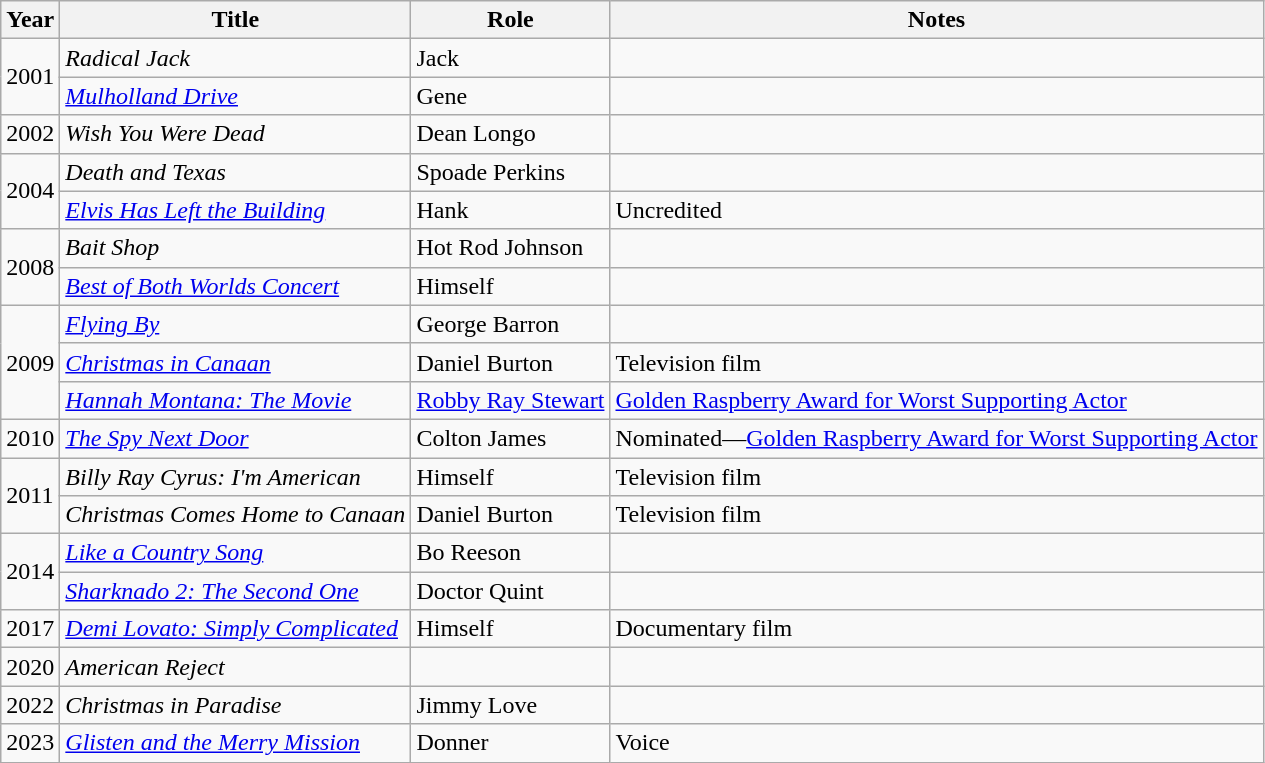<table class="wikitable sortable">
<tr>
<th>Year</th>
<th>Title</th>
<th>Role</th>
<th class="unsortable">Notes</th>
</tr>
<tr>
<td rowspan="2">2001</td>
<td><em>Radical Jack</em></td>
<td>Jack</td>
<td></td>
</tr>
<tr>
<td><em><a href='#'>Mulholland Drive</a></em></td>
<td>Gene</td>
<td></td>
</tr>
<tr>
<td>2002</td>
<td><em>Wish You Were Dead</em></td>
<td>Dean Longo</td>
<td></td>
</tr>
<tr>
<td rowspan="2">2004</td>
<td><em>Death and Texas</em></td>
<td>Spoade Perkins</td>
<td></td>
</tr>
<tr>
<td><em><a href='#'>Elvis Has Left the Building</a></em></td>
<td>Hank</td>
<td>Uncredited</td>
</tr>
<tr>
<td rowspan="2">2008</td>
<td><em>Bait Shop</em></td>
<td>Hot Rod Johnson</td>
<td></td>
</tr>
<tr>
<td><em><a href='#'>Best of Both Worlds Concert</a></em></td>
<td>Himself</td>
<td></td>
</tr>
<tr>
<td rowspan="3">2009</td>
<td><em><a href='#'>Flying By</a></em></td>
<td>George Barron</td>
<td></td>
</tr>
<tr>
<td><em><a href='#'>Christmas in Canaan</a></em></td>
<td>Daniel Burton</td>
<td>Television film</td>
</tr>
<tr>
<td><em><a href='#'>Hannah Montana: The Movie</a></em></td>
<td><a href='#'>Robby Ray Stewart</a></td>
<td><a href='#'>Golden Raspberry Award for Worst Supporting Actor</a></td>
</tr>
<tr>
<td>2010</td>
<td><em><a href='#'>The Spy Next Door</a></em></td>
<td>Colton James</td>
<td>Nominated—<a href='#'>Golden Raspberry Award for Worst Supporting Actor</a></td>
</tr>
<tr>
<td rowspan="2">2011</td>
<td><em>Billy Ray Cyrus: I'm American</em></td>
<td>Himself</td>
<td>Television film</td>
</tr>
<tr>
<td><em>Christmas Comes Home to Canaan</em></td>
<td>Daniel Burton</td>
<td>Television film</td>
</tr>
<tr>
<td rowspan="2">2014</td>
<td><em><a href='#'>Like a Country Song</a></em></td>
<td>Bo Reeson</td>
<td></td>
</tr>
<tr>
<td><em><a href='#'>Sharknado 2: The Second One</a></em></td>
<td>Doctor Quint</td>
<td></td>
</tr>
<tr>
<td>2017</td>
<td><em><a href='#'>Demi Lovato: Simply Complicated</a></em></td>
<td>Himself</td>
<td>Documentary film</td>
</tr>
<tr>
<td>2020</td>
<td><em>American Reject</em></td>
<td></td>
<td></td>
</tr>
<tr>
<td>2022</td>
<td><em>Christmas in Paradise</em></td>
<td>Jimmy Love</td>
<td></td>
</tr>
<tr>
<td>2023</td>
<td><em><a href='#'>Glisten and the Merry Mission</a></em></td>
<td>Donner</td>
<td>Voice</td>
</tr>
</table>
